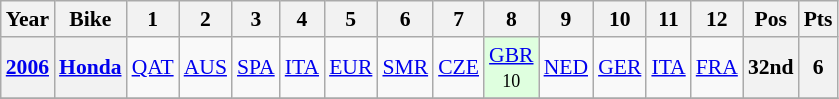<table class="wikitable" style="text-align:center; font-size:90%">
<tr>
<th>Year</th>
<th>Bike</th>
<th>1</th>
<th>2</th>
<th>3</th>
<th>4</th>
<th>5</th>
<th>6</th>
<th>7</th>
<th>8</th>
<th>9</th>
<th>10</th>
<th>11</th>
<th>12</th>
<th>Pos</th>
<th>Pts</th>
</tr>
<tr>
<th><a href='#'>2006</a></th>
<th><a href='#'>Honda</a></th>
<td><a href='#'>QAT</a></td>
<td><a href='#'>AUS</a></td>
<td><a href='#'>SPA</a></td>
<td><a href='#'>ITA</a></td>
<td><a href='#'>EUR</a></td>
<td><a href='#'>SMR</a></td>
<td><a href='#'>CZE</a></td>
<td style="background:#DFFFDF;"><a href='#'>GBR</a><br><small>10</small></td>
<td><a href='#'>NED</a></td>
<td><a href='#'>GER</a></td>
<td><a href='#'>ITA</a></td>
<td><a href='#'>FRA</a></td>
<th>32nd</th>
<th>6</th>
</tr>
<tr>
</tr>
</table>
